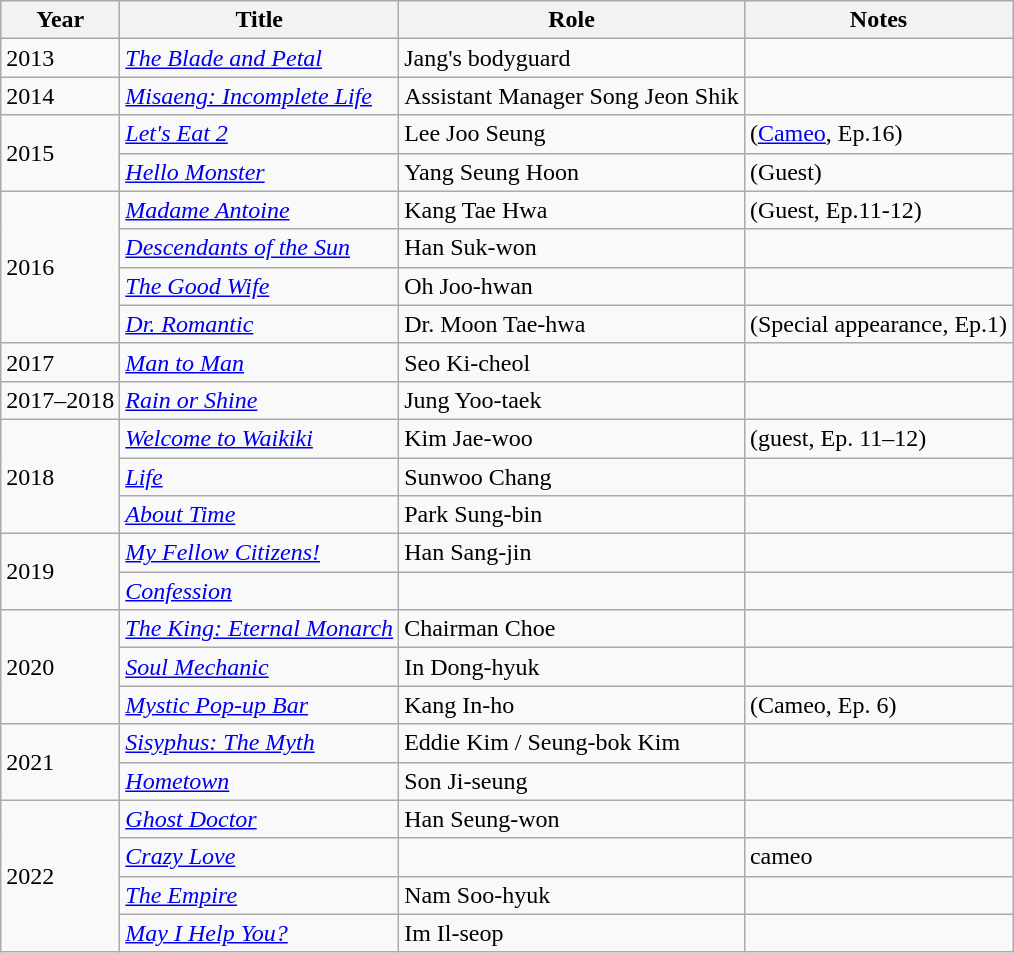<table class="wikitable">
<tr>
<th>Year</th>
<th>Title</th>
<th>Role</th>
<th>Notes</th>
</tr>
<tr>
<td>2013</td>
<td><em><a href='#'>The Blade and Petal</a></em></td>
<td>Jang's bodyguard</td>
<td></td>
</tr>
<tr>
<td>2014</td>
<td><em><a href='#'>Misaeng: Incomplete Life</a></em></td>
<td>Assistant Manager Song Jeon Shik</td>
<td></td>
</tr>
<tr>
<td rowspan="2">2015</td>
<td><em><a href='#'>Let's Eat 2</a></em></td>
<td>Lee Joo Seung</td>
<td>(<a href='#'>Cameo</a>, Ep.16)</td>
</tr>
<tr>
<td><em><a href='#'>Hello Monster</a></em></td>
<td>Yang Seung Hoon</td>
<td>(Guest)</td>
</tr>
<tr>
<td rowspan="4">2016</td>
<td><em><a href='#'>Madame Antoine</a></em></td>
<td>Kang Tae Hwa</td>
<td>(Guest, Ep.11-12)</td>
</tr>
<tr>
<td><em><a href='#'>Descendants of the Sun</a></em></td>
<td>Han Suk-won</td>
<td></td>
</tr>
<tr>
<td><a href='#'><em>The Good Wife</em></a></td>
<td>Oh Joo-hwan</td>
<td></td>
</tr>
<tr>
<td><em><a href='#'>Dr. Romantic</a></em></td>
<td>Dr. Moon Tae-hwa</td>
<td>(Special appearance, Ep.1)</td>
</tr>
<tr>
<td>2017</td>
<td><a href='#'><em>Man to Man</em></a></td>
<td>Seo Ki-cheol</td>
<td></td>
</tr>
<tr>
<td>2017–2018</td>
<td><em><a href='#'>Rain or Shine</a></em></td>
<td>Jung Yoo-taek</td>
<td></td>
</tr>
<tr>
<td rowspan="3">2018</td>
<td><em><a href='#'>Welcome to Waikiki</a></em></td>
<td>Kim Jae-woo</td>
<td>(guest, Ep. 11–12)</td>
</tr>
<tr>
<td><em><a href='#'>Life</a></em></td>
<td>Sunwoo Chang</td>
<td></td>
</tr>
<tr>
<td><em><a href='#'>About Time</a></em></td>
<td>Park Sung-bin</td>
<td></td>
</tr>
<tr>
<td rowspan=2>2019</td>
<td><em><a href='#'>My Fellow Citizens!</a></em></td>
<td>Han Sang-jin</td>
<td></td>
</tr>
<tr>
<td><em><a href='#'>Confession</a></em></td>
<td></td>
<td></td>
</tr>
<tr>
<td rowspan="3">2020</td>
<td><em><a href='#'>The King: Eternal Monarch</a></em></td>
<td>Chairman Choe</td>
<td></td>
</tr>
<tr>
<td><em><a href='#'>Soul Mechanic</a></em></td>
<td>In Dong-hyuk</td>
<td></td>
</tr>
<tr>
<td><em><a href='#'>Mystic Pop-up Bar</a></em></td>
<td>Kang In-ho</td>
<td>(Cameo, Ep. 6)</td>
</tr>
<tr>
<td rowspan=2>2021</td>
<td><em><a href='#'>Sisyphus: The Myth</a></em></td>
<td>Eddie Kim / Seung-bok Kim</td>
<td></td>
</tr>
<tr>
<td><em><a href='#'>Hometown</a></em></td>
<td>Son Ji-seung</td>
<td></td>
</tr>
<tr>
<td rowspan="4">2022</td>
<td><em><a href='#'>Ghost Doctor</a></em></td>
<td>Han Seung-won</td>
<td></td>
</tr>
<tr>
<td><em><a href='#'>Crazy Love</a></em></td>
<td></td>
<td>cameo</td>
</tr>
<tr>
<td><em><a href='#'>The Empire</a></em></td>
<td>Nam Soo-hyuk</td>
<td></td>
</tr>
<tr>
<td><em><a href='#'>May I Help You?</a></em></td>
<td>Im Il-seop</td>
<td></td>
</tr>
</table>
